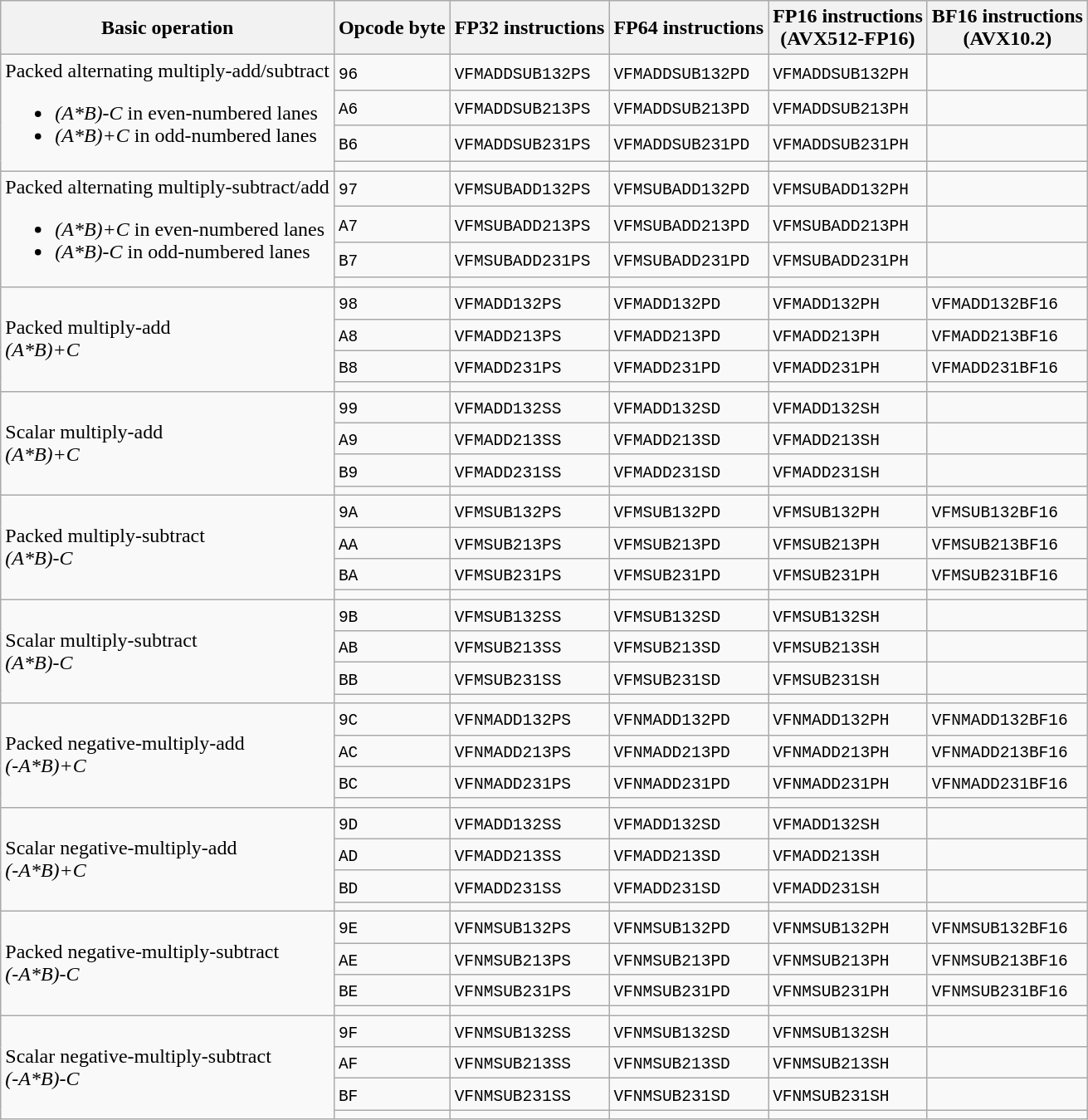<table class="wikitable sortable sticky-header">
<tr>
<th>Basic operation</th>
<th>Opcode byte</th>
<th>FP32 instructions</th>
<th>FP64 instructions</th>
<th>FP16 instructions<br>(AVX512-FP16)</th>
<th>BF16 instructions<br>(AVX10.2)</th>
</tr>
<tr>
<td rowspan=4>Packed alternating multiply-add/subtract<br><ul><li><em>(A*B)-C</em> in even-numbered lanes<li><em>(A*B)+C</em> in odd-numbered lanes</ul></td>
<td><code>96</code></td>
<td><code>VFMADDSUB132PS</code></td>
<td><code>VFMADDSUB132PD</code></td>
<td><code>VFMADDSUB132PH</code></td>
<td></td>
</tr>
<tr>
<td><code>A6</code></td>
<td><code>VFMADDSUB213PS</code></td>
<td><code>VFMADDSUB213PD</code></td>
<td><code>VFMADDSUB213PH</code></td>
<td></td>
</tr>
<tr>
<td><code>B6</code></td>
<td><code>VFMADDSUB231PS</code></td>
<td><code>VFMADDSUB231PD</code></td>
<td><code>VFMADDSUB231PH</code></td>
<td></td>
</tr>
<tr>
<td></td>
<td></td>
<td></td>
<td></td>
<td></td>
</tr>
<tr>
<td rowspan=4>Packed alternating multiply-subtract/add<br><ul><li><em>(A*B)+C</em> in even-numbered lanes<li><em>(A*B)-C</em> in odd-numbered lanes</ul></td>
<td><code>97</code></td>
<td><code>VFMSUBADD132PS</code></td>
<td><code>VFMSUBADD132PD</code></td>
<td><code>VFMSUBADD132PH</code></td>
<td></td>
</tr>
<tr>
<td><code>A7</code></td>
<td><code>VFMSUBADD213PS</code></td>
<td><code>VFMSUBADD213PD</code></td>
<td><code>VFMSUBADD213PH</code></td>
<td></td>
</tr>
<tr>
<td><code>B7</code></td>
<td><code>VFMSUBADD231PS</code></td>
<td><code>VFMSUBADD231PD</code></td>
<td><code>VFMSUBADD231PH</code></td>
<td></td>
</tr>
<tr>
<td></td>
<td></td>
<td></td>
<td></td>
<td></td>
</tr>
<tr>
<td rowspan=4>Packed multiply-add<br><em>(A*B)+C</em></td>
<td><code>98</code></td>
<td><code>VFMADD132PS</code></td>
<td><code>VFMADD132PD</code></td>
<td><code>VFMADD132PH</code></td>
<td><code>VFMADD132BF16</code></td>
</tr>
<tr>
<td><code>A8</code></td>
<td><code>VFMADD213PS</code></td>
<td><code>VFMADD213PD</code></td>
<td><code>VFMADD213PH</code></td>
<td><code>VFMADD213BF16</code></td>
</tr>
<tr>
<td><code>B8</code></td>
<td><code>VFMADD231PS</code></td>
<td><code>VFMADD231PD</code></td>
<td><code>VFMADD231PH</code></td>
<td><code>VFMADD231BF16</code></td>
</tr>
<tr>
<td></td>
<td></td>
<td></td>
<td></td>
<td></td>
</tr>
<tr>
<td rowspan=4>Scalar multiply-add<br><em>(A*B)+C</em></td>
<td><code>99</code></td>
<td><code>VFMADD132SS</code></td>
<td><code>VFMADD132SD</code></td>
<td><code>VFMADD132SH</code></td>
<td></td>
</tr>
<tr>
<td><code>A9</code></td>
<td><code>VFMADD213SS</code></td>
<td><code>VFMADD213SD</code></td>
<td><code>VFMADD213SH</code></td>
<td></td>
</tr>
<tr>
<td><code>B9</code></td>
<td><code>VFMADD231SS</code></td>
<td><code>VFMADD231SD</code></td>
<td><code>VFMADD231SH</code></td>
<td></td>
</tr>
<tr>
<td></td>
<td></td>
<td></td>
<td></td>
<td></td>
</tr>
<tr>
<td rowspan=4>Packed multiply-subtract<br><em>(A*B)-C</em></td>
<td><code>9A</code></td>
<td><code>VFMSUB132PS</code></td>
<td><code>VFMSUB132PD</code></td>
<td><code>VFMSUB132PH</code></td>
<td><code>VFMSUB132BF16</code></td>
</tr>
<tr>
<td><code>AA</code></td>
<td><code>VFMSUB213PS</code></td>
<td><code>VFMSUB213PD</code></td>
<td><code>VFMSUB213PH</code></td>
<td><code>VFMSUB213BF16</code></td>
</tr>
<tr>
<td><code>BA</code></td>
<td><code>VFMSUB231PS</code></td>
<td><code>VFMSUB231PD</code></td>
<td><code>VFMSUB231PH</code></td>
<td><code>VFMSUB231BF16</code></td>
</tr>
<tr>
<td></td>
<td></td>
<td></td>
<td></td>
<td></td>
</tr>
<tr>
<td rowspan=4>Scalar multiply-subtract<br><em>(A*B)-C</em></td>
<td><code>9B</code></td>
<td><code>VFMSUB132SS</code></td>
<td><code>VFMSUB132SD</code></td>
<td><code>VFMSUB132SH</code></td>
<td></td>
</tr>
<tr>
<td><code>AB</code></td>
<td><code>VFMSUB213SS</code></td>
<td><code>VFMSUB213SD</code></td>
<td><code>VFMSUB213SH</code></td>
<td></td>
</tr>
<tr>
<td><code>BB</code></td>
<td><code>VFMSUB231SS</code></td>
<td><code>VFMSUB231SD</code></td>
<td><code>VFMSUB231SH</code></td>
<td></td>
</tr>
<tr>
<td></td>
<td></td>
<td></td>
<td></td>
<td></td>
</tr>
<tr>
<td rowspan=4>Packed negative-multiply-add<br><em>(-A*B)+C</em></td>
<td><code>9C</code></td>
<td><code>VFNMADD132PS</code></td>
<td><code>VFNMADD132PD</code></td>
<td><code>VFNMADD132PH</code></td>
<td><code>VFNMADD132BF16</code></td>
</tr>
<tr>
<td><code>AC</code></td>
<td><code>VFNMADD213PS</code></td>
<td><code>VFNMADD213PD</code></td>
<td><code>VFNMADD213PH</code></td>
<td><code>VFNMADD213BF16</code></td>
</tr>
<tr>
<td><code>BC</code></td>
<td><code>VFNMADD231PS</code></td>
<td><code>VFNMADD231PD</code></td>
<td><code>VFNMADD231PH</code></td>
<td><code>VFNMADD231BF16</code></td>
</tr>
<tr>
<td></td>
<td></td>
<td></td>
<td></td>
<td></td>
</tr>
<tr>
<td rowspan=4>Scalar negative-multiply-add<br><em>(-A*B)+C</em></td>
<td><code>9D</code></td>
<td><code>VFMADD132SS</code></td>
<td><code>VFMADD132SD</code></td>
<td><code>VFMADD132SH</code></td>
<td></td>
</tr>
<tr>
<td><code>AD</code></td>
<td><code>VFMADD213SS</code></td>
<td><code>VFMADD213SD</code></td>
<td><code>VFMADD213SH</code></td>
<td></td>
</tr>
<tr>
<td><code>BD</code></td>
<td><code>VFMADD231SS</code></td>
<td><code>VFMADD231SD</code></td>
<td><code>VFMADD231SH</code></td>
<td></td>
</tr>
<tr>
<td></td>
<td></td>
<td></td>
<td></td>
<td></td>
</tr>
<tr>
<td rowspan=4>Packed negative-multiply-subtract<br><em>(-A*B)-C</em></td>
<td><code>9E</code></td>
<td><code>VFNMSUB132PS</code></td>
<td><code>VFNMSUB132PD</code></td>
<td><code>VFNMSUB132PH</code></td>
<td><code>VFNMSUB132BF16</code></td>
</tr>
<tr>
<td><code>AE</code></td>
<td><code>VFNMSUB213PS</code></td>
<td><code>VFNMSUB213PD</code></td>
<td><code>VFNMSUB213PH</code></td>
<td><code>VFNMSUB213BF16</code></td>
</tr>
<tr>
<td><code>BE</code></td>
<td><code>VFNMSUB231PS</code></td>
<td><code>VFNMSUB231PD</code></td>
<td><code>VFNMSUB231PH</code></td>
<td><code>VFNMSUB231BF16</code></td>
</tr>
<tr>
<td></td>
<td></td>
<td></td>
<td></td>
<td></td>
</tr>
<tr>
<td rowspan=4>Scalar negative-multiply-subtract<br><em>(-A*B)-C</em></td>
<td><code>9F</code></td>
<td><code>VFNMSUB132SS</code></td>
<td><code>VFNMSUB132SD</code></td>
<td><code>VFNMSUB132SH</code></td>
<td></td>
</tr>
<tr>
<td><code>AF</code></td>
<td><code>VFNMSUB213SS</code></td>
<td><code>VFNMSUB213SD</code></td>
<td><code>VFNMSUB213SH</code></td>
<td></td>
</tr>
<tr>
<td><code>BF</code></td>
<td><code>VFNMSUB231SS</code></td>
<td><code>VFNMSUB231SD</code></td>
<td><code>VFNMSUB231SH</code></td>
<td></td>
</tr>
<tr>
<td></td>
<td></td>
<td></td>
<td></td>
<td></td>
</tr>
</table>
